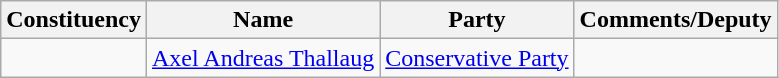<table class="wikitable">
<tr>
<th>Constituency</th>
<th>Name</th>
<th>Party</th>
<th>Comments/Deputy</th>
</tr>
<tr>
<td></td>
<td><a href='#'>Axel Andreas Thallaug</a></td>
<td><a href='#'>Conservative Party</a></td>
<td></td>
</tr>
</table>
